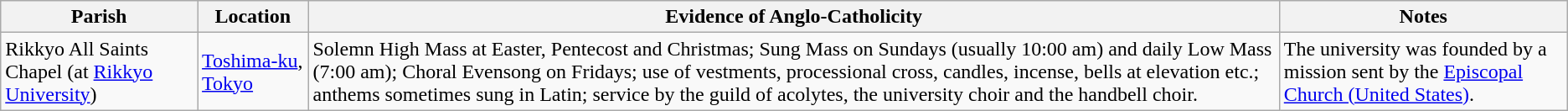<table class="wikitable">
<tr>
<th>Parish</th>
<th>Location</th>
<th>Evidence of Anglo-Catholicity</th>
<th>Notes</th>
</tr>
<tr>
<td>Rikkyo All Saints Chapel (at <a href='#'>Rikkyo University</a>)</td>
<td><a href='#'>Toshima-ku</a>, <a href='#'>Tokyo</a></td>
<td>Solemn High Mass at Easter, Pentecost and Christmas; Sung Mass on Sundays (usually 10:00 am) and daily Low Mass (7:00 am); Choral Evensong on Fridays; use of vestments, processional cross, candles, incense, bells at elevation etc.; anthems sometimes sung in Latin; service by the guild of acolytes, the university choir and the handbell choir.</td>
<td>The university was founded by a mission sent by the <a href='#'>Episcopal Church (United States)</a>.</td>
</tr>
</table>
